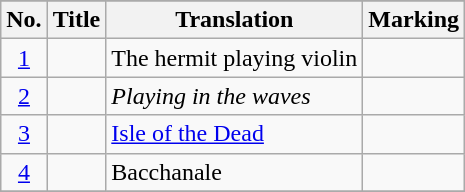<table class="wikitable sortable plainrowheaders">
<tr>
</tr>
<tr>
<th scope="col">No.</th>
<th scope="col">Title</th>
<th scope="col">Translation</th>
<th scope="col">Marking<br></th>
</tr>
<tr>
<td scope="row" style="text-align: center;"><a href='#'>1</a></td>
<td><em></em></td>
<td>The hermit playing violin</td>
<td> </td>
</tr>
<tr>
<td scope="row" style="text-align: center;"><a href='#'>2</a></td>
<td><em></em></td>
<td><em>Playing in the waves</em></td>
<td></td>
</tr>
<tr>
<td scope="row" style="text-align: center;"><a href='#'>3</a></td>
<td><em></em></td>
<td><em><a href='#'></em>Isle of the Dead<em></a></em></td>
<td></td>
</tr>
<tr>
<td scope="row" style="text-align: center;"><a href='#'>4</a></td>
<td><em></em></td>
<td>Bacchanale</td>
<td></td>
</tr>
<tr>
</tr>
</table>
